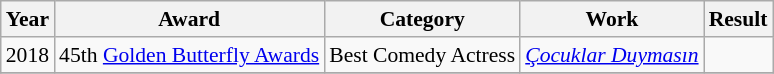<table class="wikitable" style="font-size: 90%;">
<tr>
<th>Year</th>
<th>Award</th>
<th>Category</th>
<th>Work</th>
<th>Result</th>
</tr>
<tr>
<td>2018</td>
<td>45th <a href='#'>Golden Butterfly Awards</a></td>
<td>Best Comedy Actress</td>
<td><em><a href='#'>Çocuklar Duymasın</a></em></td>
<td></td>
</tr>
<tr>
</tr>
</table>
